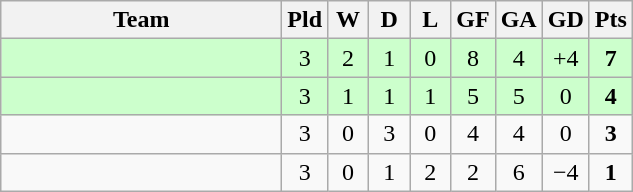<table class="wikitable" style="text-align:center;">
<tr>
<th width=180>Team</th>
<th width=20>Pld</th>
<th width=20>W</th>
<th width=20>D</th>
<th width=20>L</th>
<th width=20>GF</th>
<th width=20>GA</th>
<th width=20>GD</th>
<th width=20>Pts</th>
</tr>
<tr align=center bgcolor="ccffcc">
<td style="text-align:left;"></td>
<td>3</td>
<td>2</td>
<td>1</td>
<td>0</td>
<td>8</td>
<td>4</td>
<td>+4</td>
<td><strong>7</strong></td>
</tr>
<tr align=center bgcolor="ccffcc">
<td style="text-align:left;"></td>
<td>3</td>
<td>1</td>
<td>1</td>
<td>1</td>
<td>5</td>
<td>5</td>
<td>0</td>
<td><strong>4</strong></td>
</tr>
<tr align=center>
<td style="text-align:left;"></td>
<td>3</td>
<td>0</td>
<td>3</td>
<td>0</td>
<td>4</td>
<td>4</td>
<td>0</td>
<td><strong>3</strong></td>
</tr>
<tr align=center>
<td style="text-align:left;"></td>
<td>3</td>
<td>0</td>
<td>1</td>
<td>2</td>
<td>2</td>
<td>6</td>
<td>−4</td>
<td><strong>1</strong></td>
</tr>
</table>
